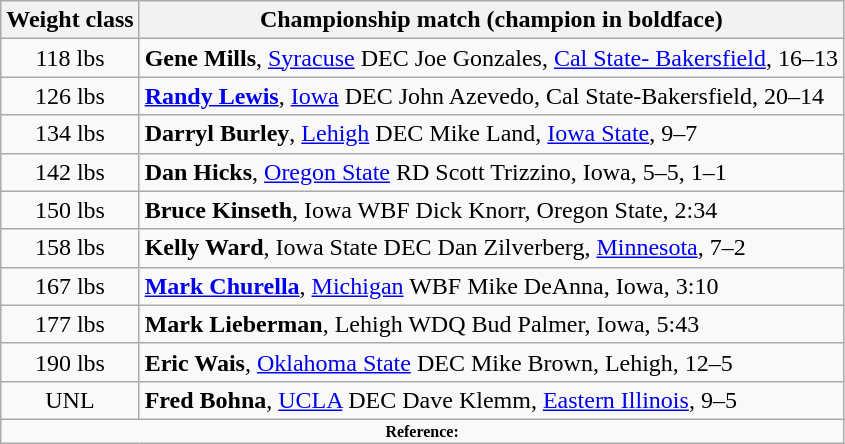<table class="wikitable" style="text-align:center">
<tr>
<th>Weight class</th>
<th>Championship match (champion in boldface)</th>
</tr>
<tr>
<td>118 lbs</td>
<td align=left><strong>Gene Mills</strong>, <a href='#'>Syracuse</a> DEC Joe Gonzales, <a href='#'>Cal State- Bakersfield</a>, 16–13</td>
</tr>
<tr>
<td>126 lbs</td>
<td align=left><strong><a href='#'>Randy Lewis</a></strong>, <a href='#'>Iowa</a> DEC John Azevedo, Cal State-Bakersfield, 20–14</td>
</tr>
<tr>
<td>134 lbs</td>
<td align=left><strong>Darryl Burley</strong>, <a href='#'>Lehigh</a> DEC Mike Land, <a href='#'>Iowa State</a>, 9–7</td>
</tr>
<tr>
<td>142 lbs</td>
<td align=left><strong>Dan Hicks</strong>, <a href='#'>Oregon State</a> RD Scott Trizzino, Iowa, 5–5, 1–1</td>
</tr>
<tr>
<td>150 lbs</td>
<td align=left><strong>Bruce Kinseth</strong>, Iowa WBF Dick Knorr, Oregon State, 2:34</td>
</tr>
<tr>
<td>158 lbs</td>
<td align=left><strong>Kelly Ward</strong>, Iowa State DEC Dan Zilverberg, <a href='#'>Minnesota</a>, 7–2</td>
</tr>
<tr>
<td>167 lbs</td>
<td align=left><strong><a href='#'>Mark Churella</a></strong>, <a href='#'>Michigan</a> WBF Mike DeAnna, Iowa, 3:10</td>
</tr>
<tr>
<td>177 lbs</td>
<td align=left><strong>Mark Lieberman</strong>, Lehigh WDQ Bud Palmer, Iowa, 5:43</td>
</tr>
<tr>
<td>190 lbs</td>
<td align=left><strong>Eric Wais</strong>, <a href='#'>Oklahoma State</a> DEC Mike Brown, Lehigh, 12–5</td>
</tr>
<tr>
<td>UNL</td>
<td align=left><strong>Fred Bohna</strong>, <a href='#'>UCLA</a> DEC Dave Klemm, <a href='#'>Eastern Illinois</a>, 9–5</td>
</tr>
<tr>
<td colspan="2"  style="font-size:8pt; text-align:center;"><strong>Reference:</strong></td>
</tr>
</table>
